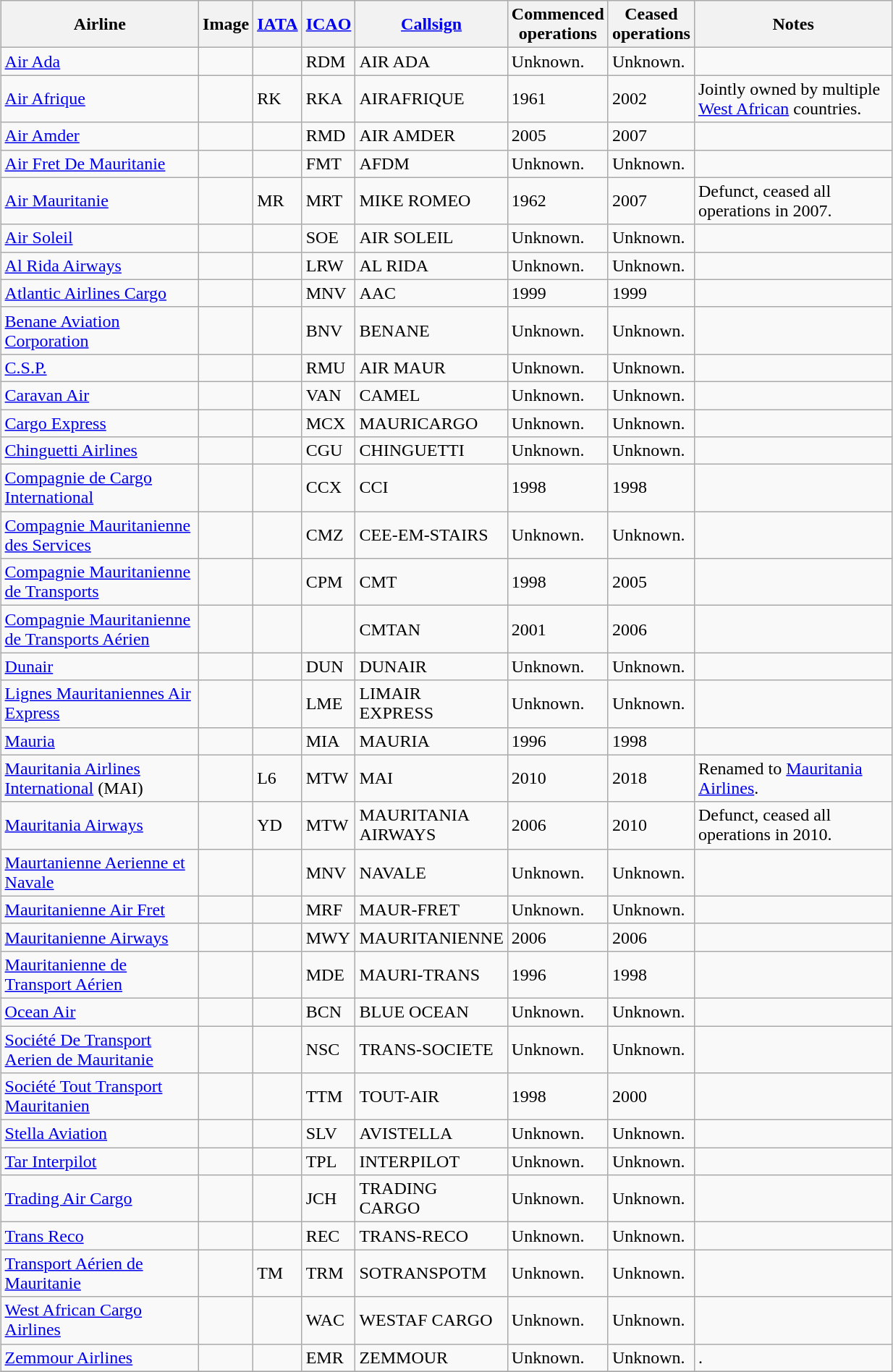<table class="wikitable sortable" style="border-collapse:collapse; margin:auto;" border="1" cellpadding="3">
<tr valign="middle">
<th style="width:175px;">Airline</th>
<th>Image</th>
<th><strong><a href='#'>IATA</a></strong></th>
<th><strong><a href='#'>ICAO</a></strong></th>
<th><a href='#'><strong>Callsign</strong></a></th>
<th>Commenced<br>operations</th>
<th>Ceased<br>operations</th>
<th style="width:175px;">Notes</th>
</tr>
<tr>
<td><a href='#'>Air Ada</a></td>
<td></td>
<td></td>
<td>RDM</td>
<td>AIR ADA</td>
<td>Unknown.</td>
<td>Unknown.</td>
<td></td>
</tr>
<tr>
<td><a href='#'>Air Afrique</a></td>
<td></td>
<td>RK</td>
<td>RKA</td>
<td>AIRAFRIQUE</td>
<td>1961</td>
<td>2002</td>
<td>Jointly owned by multiple <a href='#'>West African</a> countries.</td>
</tr>
<tr>
<td><a href='#'>Air Amder</a></td>
<td></td>
<td></td>
<td>RMD</td>
<td>AIR AMDER</td>
<td>2005</td>
<td>2007</td>
<td></td>
</tr>
<tr>
<td><a href='#'>Air Fret De Mauritanie</a></td>
<td></td>
<td></td>
<td>FMT</td>
<td>AFDM</td>
<td>Unknown.</td>
<td>Unknown.</td>
<td></td>
</tr>
<tr>
<td><a href='#'>Air Mauritanie</a></td>
<td></td>
<td>MR</td>
<td>MRT</td>
<td>MIKE ROMEO</td>
<td>1962</td>
<td>2007</td>
<td>Defunct, ceased all operations in 2007.</td>
</tr>
<tr>
<td><a href='#'>Air Soleil</a></td>
<td></td>
<td></td>
<td>SOE</td>
<td>AIR SOLEIL</td>
<td>Unknown.</td>
<td>Unknown.</td>
<td></td>
</tr>
<tr>
<td><a href='#'>Al Rida Airways</a></td>
<td></td>
<td></td>
<td>LRW</td>
<td>AL RIDA</td>
<td>Unknown.</td>
<td>Unknown.</td>
<td></td>
</tr>
<tr>
<td><a href='#'>Atlantic Airlines Cargo</a></td>
<td></td>
<td></td>
<td>MNV</td>
<td>AAC</td>
<td>1999</td>
<td>1999</td>
<td></td>
</tr>
<tr>
<td><a href='#'>Benane Aviation Corporation</a></td>
<td></td>
<td></td>
<td>BNV</td>
<td>BENANE</td>
<td>Unknown.</td>
<td>Unknown.</td>
<td></td>
</tr>
<tr>
<td><a href='#'>C.S.P.</a></td>
<td></td>
<td></td>
<td>RMU</td>
<td>AIR MAUR</td>
<td>Unknown.</td>
<td>Unknown.</td>
<td></td>
</tr>
<tr>
<td><a href='#'>Caravan Air</a></td>
<td></td>
<td></td>
<td>VAN</td>
<td>CAMEL</td>
<td>Unknown.</td>
<td>Unknown.</td>
<td></td>
</tr>
<tr>
<td><a href='#'>Cargo Express</a></td>
<td></td>
<td></td>
<td>MCX</td>
<td>MAURICARGO</td>
<td>Unknown.</td>
<td>Unknown.</td>
<td></td>
</tr>
<tr>
<td><a href='#'>Chinguetti Airlines</a></td>
<td></td>
<td></td>
<td>CGU</td>
<td>CHINGUETTI</td>
<td>Unknown.</td>
<td>Unknown.</td>
<td></td>
</tr>
<tr>
<td><a href='#'>Compagnie de Cargo International</a></td>
<td></td>
<td></td>
<td>CCX</td>
<td>CCI</td>
<td>1998</td>
<td>1998</td>
<td></td>
</tr>
<tr>
<td><a href='#'>Compagnie Mauritanienne des Services</a></td>
<td></td>
<td></td>
<td>CMZ</td>
<td>CEE-EM-STAIRS</td>
<td>Unknown.</td>
<td>Unknown.</td>
<td></td>
</tr>
<tr>
<td><a href='#'>Compagnie Mauritanienne de Transports</a></td>
<td></td>
<td></td>
<td>CPM</td>
<td>CMT</td>
<td>1998</td>
<td>2005</td>
<td></td>
</tr>
<tr>
<td><a href='#'>Compagnie Mauritanienne de Transports Aérien</a></td>
<td></td>
<td></td>
<td></td>
<td>CMTAN</td>
<td>2001</td>
<td>2006</td>
<td></td>
</tr>
<tr>
<td><a href='#'>Dunair</a></td>
<td></td>
<td></td>
<td>DUN</td>
<td>DUNAIR</td>
<td>Unknown.</td>
<td>Unknown.</td>
<td></td>
</tr>
<tr>
<td><a href='#'>Lignes Mauritaniennes Air Express</a></td>
<td></td>
<td></td>
<td>LME</td>
<td>LIMAIR<br>EXPRESS</td>
<td>Unknown.</td>
<td>Unknown.</td>
<td></td>
</tr>
<tr>
<td><a href='#'>Mauria</a></td>
<td></td>
<td></td>
<td>MIA</td>
<td>MAURIA</td>
<td>1996</td>
<td>1998</td>
<td></td>
</tr>
<tr>
<td><a href='#'>Mauritania Airlines International</a> (MAI)</td>
<td></td>
<td>L6</td>
<td>MTW</td>
<td>MAI</td>
<td>2010</td>
<td>2018</td>
<td>Renamed to <a href='#'>Mauritania Airlines</a>.</td>
</tr>
<tr>
<td><a href='#'>Mauritania Airways</a></td>
<td></td>
<td>YD</td>
<td>MTW</td>
<td>MAURITANIA<br>AIRWAYS</td>
<td>2006</td>
<td>2010</td>
<td>Defunct, ceased all operations in 2010.</td>
</tr>
<tr>
<td><a href='#'>Maurtanienne Aerienne et Navale</a></td>
<td></td>
<td></td>
<td>MNV</td>
<td>NAVALE</td>
<td>Unknown.</td>
<td>Unknown.</td>
<td></td>
</tr>
<tr>
<td><a href='#'>Mauritanienne Air Fret</a></td>
<td></td>
<td></td>
<td>MRF</td>
<td>MAUR-FRET</td>
<td>Unknown.</td>
<td>Unknown.</td>
<td></td>
</tr>
<tr>
<td><a href='#'>Mauritanienne Airways</a></td>
<td></td>
<td></td>
<td>MWY</td>
<td>MAURITANIENNE</td>
<td>2006</td>
<td>2006</td>
<td></td>
</tr>
<tr>
<td><a href='#'>Mauritanienne de Transport Aérien</a></td>
<td></td>
<td></td>
<td>MDE</td>
<td>MAURI-TRANS</td>
<td>1996</td>
<td>1998</td>
<td></td>
</tr>
<tr>
<td><a href='#'>Ocean Air</a></td>
<td></td>
<td></td>
<td>BCN</td>
<td>BLUE OCEAN</td>
<td>Unknown.</td>
<td>Unknown.</td>
<td></td>
</tr>
<tr>
<td><a href='#'>Société De Transport Aerien de Mauritanie</a></td>
<td></td>
<td></td>
<td>NSC</td>
<td>TRANS-SOCIETE</td>
<td>Unknown.</td>
<td>Unknown.</td>
<td></td>
</tr>
<tr>
<td><a href='#'>Société Tout Transport Mauritanien</a></td>
<td></td>
<td></td>
<td>TTM</td>
<td>TOUT-AIR</td>
<td>1998</td>
<td>2000</td>
<td></td>
</tr>
<tr>
<td><a href='#'>Stella Aviation</a></td>
<td></td>
<td></td>
<td>SLV</td>
<td>AVISTELLA</td>
<td>Unknown.</td>
<td>Unknown.</td>
<td></td>
</tr>
<tr>
<td><a href='#'>Tar Interpilot</a></td>
<td></td>
<td></td>
<td>TPL</td>
<td>INTERPILOT</td>
<td>Unknown.</td>
<td>Unknown.</td>
<td></td>
</tr>
<tr>
<td><a href='#'>Trading Air Cargo</a></td>
<td></td>
<td></td>
<td>JCH</td>
<td>TRADING<br>CARGO</td>
<td>Unknown.</td>
<td>Unknown.</td>
<td></td>
</tr>
<tr>
<td><a href='#'>Trans Reco</a></td>
<td></td>
<td></td>
<td>REC</td>
<td>TRANS-RECO</td>
<td>Unknown.</td>
<td>Unknown.</td>
<td></td>
</tr>
<tr>
<td><a href='#'>Transport Aérien de Mauritanie</a></td>
<td></td>
<td>TM</td>
<td>TRM</td>
<td>SOTRANSPOTM</td>
<td>Unknown.</td>
<td>Unknown.</td>
<td></td>
</tr>
<tr>
<td><a href='#'>West African Cargo Airlines</a></td>
<td></td>
<td></td>
<td>WAC</td>
<td>WESTAF CARGO</td>
<td>Unknown.</td>
<td>Unknown.</td>
<td></td>
</tr>
<tr>
<td><a href='#'>Zemmour Airlines</a></td>
<td></td>
<td></td>
<td>EMR</td>
<td>ZEMMOUR</td>
<td>Unknown.</td>
<td>Unknown.</td>
<td>.</td>
</tr>
<tr>
</tr>
</table>
